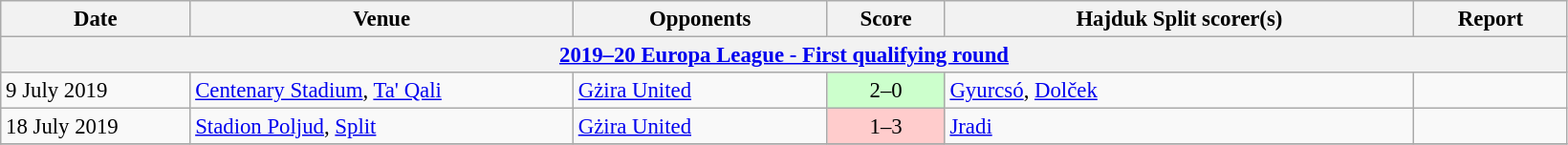<table class="wikitable" style="font-size:95%;">
<tr>
<th width=125>Date</th>
<th width=260>Venue</th>
<th width=170>Opponents</th>
<th width= 75>Score</th>
<th width=320>Hajduk Split scorer(s)</th>
<th width=100>Report</th>
</tr>
<tr>
<th colspan=7><a href='#'>2019–20 Europa League - First qualifying round</a></th>
</tr>
<tr>
<td>9 July 2019</td>
<td><a href='#'>Centenary Stadium</a>, <a href='#'>Ta' Qali</a></td>
<td> <a href='#'>Gżira United</a></td>
<td align=center bgcolor=#CCFFCC>2–0</td>
<td><a href='#'>Gyurcsó</a>, <a href='#'>Dolček</a></td>
<td></td>
</tr>
<tr>
<td>18 July 2019</td>
<td><a href='#'>Stadion Poljud</a>, <a href='#'>Split</a></td>
<td> <a href='#'>Gżira United</a></td>
<td align=center bgcolor=#FFCCCC>1–3</td>
<td><a href='#'>Jradi</a></td>
<td></td>
</tr>
<tr>
</tr>
</table>
